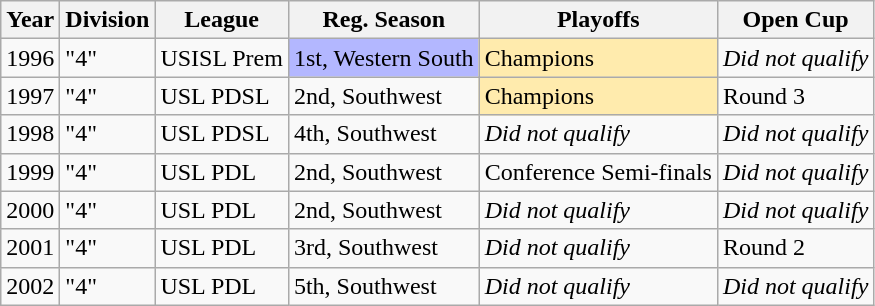<table class="wikitable">
<tr>
<th>Year</th>
<th>Division</th>
<th>League</th>
<th>Reg. Season</th>
<th>Playoffs</th>
<th>Open Cup</th>
</tr>
<tr>
<td>1996</td>
<td>"4"</td>
<td>USISL Prem</td>
<td bgcolor="B3B7FF">1st, Western South</td>
<td bgcolor="FFEBAD">Champions</td>
<td><em>Did not qualify</em></td>
</tr>
<tr>
<td>1997</td>
<td>"4"</td>
<td>USL PDSL</td>
<td>2nd, Southwest</td>
<td bgcolor="FFEBAD">Champions</td>
<td>Round 3</td>
</tr>
<tr>
<td>1998</td>
<td>"4"</td>
<td>USL PDSL</td>
<td>4th, Southwest</td>
<td><em>Did not qualify</em></td>
<td><em>Did not qualify</em></td>
</tr>
<tr>
<td>1999</td>
<td>"4"</td>
<td>USL PDL</td>
<td>2nd, Southwest</td>
<td>Conference Semi-finals</td>
<td><em>Did not qualify</em></td>
</tr>
<tr>
<td>2000</td>
<td>"4"</td>
<td>USL PDL</td>
<td>2nd, Southwest</td>
<td><em>Did not qualify</em></td>
<td><em>Did not qualify</em></td>
</tr>
<tr>
<td>2001</td>
<td>"4"</td>
<td>USL PDL</td>
<td>3rd, Southwest</td>
<td><em>Did not qualify</em></td>
<td>Round 2</td>
</tr>
<tr>
<td>2002</td>
<td>"4"</td>
<td>USL PDL</td>
<td>5th, Southwest</td>
<td><em>Did not qualify</em></td>
<td><em>Did not qualify</em></td>
</tr>
</table>
